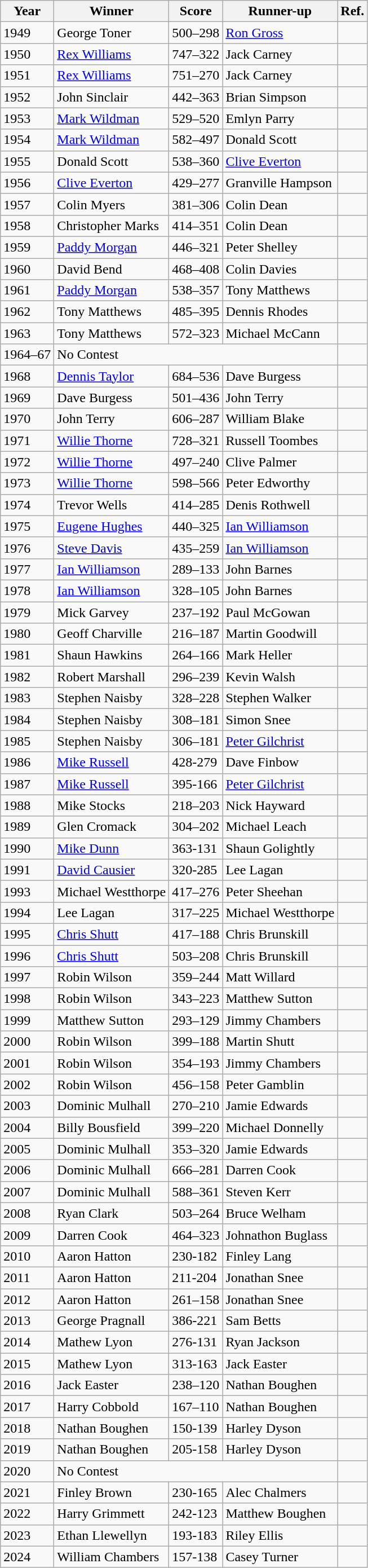<table class="wikitable sortable">
<tr>
<th>Year</th>
<th>Winner</th>
<th>Score</th>
<th>Runner-up</th>
<th>Ref.</th>
</tr>
<tr>
<td>1949</td>
<td>George Toner</td>
<td>500–298</td>
<td><a href='#'>Ron Gross</a></td>
<td></td>
</tr>
<tr>
<td>1950</td>
<td><a href='#'>Rex Williams</a></td>
<td>747–322</td>
<td>Jack Carney</td>
<td></td>
</tr>
<tr>
<td>1951</td>
<td><a href='#'>Rex Williams</a></td>
<td>751–270</td>
<td>Jack Carney</td>
<td></td>
</tr>
<tr>
<td>1952</td>
<td>John Sinclair</td>
<td>442–363</td>
<td>Brian Simpson</td>
<td></td>
</tr>
<tr>
<td>1953</td>
<td><a href='#'>Mark Wildman</a></td>
<td>529–520</td>
<td>Emlyn Parry</td>
<td></td>
</tr>
<tr>
<td>1954</td>
<td><a href='#'>Mark Wildman</a></td>
<td>582–497</td>
<td>Donald Scott</td>
<td></td>
</tr>
<tr>
<td>1955</td>
<td>Donald Scott</td>
<td>538–360</td>
<td><a href='#'>Clive Everton</a></td>
<td></td>
</tr>
<tr>
<td>1956</td>
<td><a href='#'>Clive Everton</a></td>
<td>429–277</td>
<td>Granville Hampson</td>
<td></td>
</tr>
<tr>
<td>1957</td>
<td>Colin Myers</td>
<td>381–306</td>
<td>Colin Dean</td>
<td></td>
</tr>
<tr>
<td>1958</td>
<td>Christopher Marks</td>
<td>414–351</td>
<td>Colin Dean</td>
<td></td>
</tr>
<tr>
<td>1959</td>
<td><a href='#'>Paddy Morgan</a></td>
<td>446–321</td>
<td>Peter Shelley</td>
<td></td>
</tr>
<tr>
<td>1960</td>
<td>David Bend</td>
<td>468–408</td>
<td>Colin Davies</td>
<td></td>
</tr>
<tr>
<td>1961</td>
<td><a href='#'>Paddy Morgan</a></td>
<td>538–357</td>
<td>Tony Matthews</td>
<td></td>
</tr>
<tr>
<td>1962</td>
<td>Tony Matthews</td>
<td>485–395</td>
<td>Dennis Rhodes</td>
<td></td>
</tr>
<tr>
<td>1963</td>
<td>Tony Matthews</td>
<td>572–323</td>
<td>Michael McCann</td>
<td></td>
</tr>
<tr>
<td>1964–67</td>
<td colspan=3>No Contest</td>
<td></td>
</tr>
<tr>
<td>1968</td>
<td><a href='#'>Dennis Taylor</a></td>
<td>684–536</td>
<td>Dave Burgess</td>
<td></td>
</tr>
<tr>
<td>1969</td>
<td>Dave Burgess</td>
<td>501–436</td>
<td>John Terry</td>
<td></td>
</tr>
<tr>
<td>1970</td>
<td>John Terry</td>
<td>606–287</td>
<td>William Blake</td>
<td></td>
</tr>
<tr>
<td>1971</td>
<td><a href='#'>Willie Thorne</a></td>
<td>728–321</td>
<td>Russell Toombes</td>
<td></td>
</tr>
<tr>
<td>1972</td>
<td><a href='#'>Willie Thorne</a></td>
<td>497–240</td>
<td>Clive Palmer</td>
<td></td>
</tr>
<tr>
<td>1973</td>
<td><a href='#'>Willie Thorne</a></td>
<td>598–566</td>
<td>Peter Edworthy</td>
<td></td>
</tr>
<tr>
<td>1974</td>
<td>Trevor Wells</td>
<td>414–285</td>
<td>Denis Rothwell</td>
<td></td>
</tr>
<tr>
<td>1975</td>
<td><a href='#'>Eugene Hughes</a></td>
<td>440–325</td>
<td><a href='#'>Ian Williamson</a></td>
<td></td>
</tr>
<tr>
<td>1976</td>
<td><a href='#'>Steve Davis</a></td>
<td>435–259</td>
<td><a href='#'>Ian Williamson</a></td>
<td></td>
</tr>
<tr>
<td>1977</td>
<td><a href='#'>Ian Williamson</a></td>
<td>289–133</td>
<td>John Barnes</td>
<td></td>
</tr>
<tr>
<td>1978</td>
<td><a href='#'>Ian Williamson</a></td>
<td>328–105</td>
<td>John Barnes</td>
<td></td>
</tr>
<tr>
<td>1979</td>
<td>Mick Garvey</td>
<td>237–192</td>
<td>Paul McGowan</td>
<td></td>
</tr>
<tr>
<td>1980</td>
<td>Geoff Charville</td>
<td>216–187</td>
<td>Martin Goodwill</td>
<td></td>
</tr>
<tr>
<td>1981</td>
<td>Shaun Hawkins</td>
<td>264–166</td>
<td>Mark Heller</td>
<td></td>
</tr>
<tr>
<td>1982</td>
<td>Robert Marshall</td>
<td>296–239</td>
<td>Kevin Walsh</td>
<td></td>
</tr>
<tr>
<td>1983</td>
<td>Stephen Naisby</td>
<td>328–228</td>
<td>Stephen Walker</td>
<td></td>
</tr>
<tr>
<td>1984</td>
<td>Stephen Naisby</td>
<td>308–181</td>
<td>Simon Snee</td>
<td></td>
</tr>
<tr>
<td>1985</td>
<td>Stephen Naisby</td>
<td>306–181</td>
<td><a href='#'>Peter Gilchrist</a></td>
<td></td>
</tr>
<tr>
<td>1986</td>
<td><a href='#'>Mike Russell</a></td>
<td>428-279</td>
<td>Dave Finbow</td>
<td></td>
</tr>
<tr>
<td>1987</td>
<td><a href='#'>Mike Russell</a></td>
<td>395-166</td>
<td><a href='#'>Peter Gilchrist</a></td>
<td></td>
</tr>
<tr>
<td>1988</td>
<td>Mike Stocks</td>
<td>218–203</td>
<td>Nick Hayward</td>
<td></td>
</tr>
<tr>
<td>1989</td>
<td>Glen Cromack</td>
<td>304–202</td>
<td>Michael Leach</td>
<td></td>
</tr>
<tr>
<td>1990</td>
<td><a href='#'>Mike Dunn</a></td>
<td>363-131</td>
<td>Shaun Golightly</td>
<td></td>
</tr>
<tr>
<td>1991</td>
<td><a href='#'>David Causier</a></td>
<td>320-285</td>
<td>Lee Lagan</td>
<td></td>
</tr>
<tr>
<td>1993</td>
<td>Michael Westthorpe</td>
<td>417–276</td>
<td>Peter Sheehan</td>
<td></td>
</tr>
<tr>
<td>1994</td>
<td>Lee Lagan</td>
<td>317–225</td>
<td>Michael Westthorpe</td>
<td></td>
</tr>
<tr>
<td>1995</td>
<td><a href='#'>Chris Shutt</a></td>
<td>417–188</td>
<td>Chris Brunskill</td>
<td></td>
</tr>
<tr>
<td>1996</td>
<td><a href='#'>Chris Shutt</a></td>
<td>503–208</td>
<td>Chris Brunskill</td>
<td></td>
</tr>
<tr>
<td>1997</td>
<td>Robin Wilson</td>
<td>359–244</td>
<td>Matt Willard</td>
<td></td>
</tr>
<tr>
<td>1998</td>
<td>Robin Wilson</td>
<td>343–223</td>
<td>Matthew Sutton</td>
<td></td>
</tr>
<tr>
<td>1999</td>
<td>Matthew Sutton</td>
<td>293–129</td>
<td>Jimmy Chambers</td>
<td></td>
</tr>
<tr>
<td>2000</td>
<td>Robin Wilson</td>
<td>399–188</td>
<td>Martin Shutt</td>
<td></td>
</tr>
<tr>
<td>2001</td>
<td>Robin Wilson</td>
<td>354–193</td>
<td>Jimmy Chambers</td>
<td></td>
</tr>
<tr>
<td>2002</td>
<td>Robin Wilson</td>
<td>456–158</td>
<td>Peter Gamblin</td>
<td></td>
</tr>
<tr>
<td>2003</td>
<td>Dominic Mulhall</td>
<td>270–210</td>
<td>Jamie Edwards</td>
<td></td>
</tr>
<tr>
<td>2004</td>
<td>Billy Bousfield</td>
<td>399–220</td>
<td>Michael Donnelly</td>
<td></td>
</tr>
<tr>
<td>2005</td>
<td>Dominic Mulhall</td>
<td>353–320</td>
<td>Jamie Edwards</td>
<td></td>
</tr>
<tr>
<td>2006</td>
<td>Dominic Mulhall</td>
<td>666–281</td>
<td>Darren Cook</td>
<td></td>
</tr>
<tr>
<td>2007</td>
<td>Dominic Mulhall</td>
<td>588–361</td>
<td>Steven Kerr</td>
<td></td>
</tr>
<tr>
<td>2008</td>
<td>Ryan Clark</td>
<td>503–264</td>
<td>Bruce Welham</td>
<td></td>
</tr>
<tr>
<td>2009</td>
<td>Darren Cook</td>
<td>464–323</td>
<td>Johnathon Buglass</td>
<td></td>
</tr>
<tr>
<td>2010</td>
<td>Aaron Hatton</td>
<td>230-182</td>
<td>Finley Lang</td>
<td></td>
</tr>
<tr>
<td>2011</td>
<td>Aaron Hatton</td>
<td>211-204</td>
<td>Jonathan Snee</td>
<td></td>
</tr>
<tr>
<td>2012</td>
<td>Aaron Hatton</td>
<td>261–158</td>
<td>Jonathan Snee</td>
<td></td>
</tr>
<tr>
<td>2013</td>
<td>George Pragnall</td>
<td>386-221</td>
<td>Sam Betts</td>
<td></td>
</tr>
<tr>
<td>2014</td>
<td>Mathew Lyon</td>
<td>276-131</td>
<td>Ryan Jackson</td>
<td></td>
</tr>
<tr>
<td>2015</td>
<td>Mathew Lyon</td>
<td>313-163</td>
<td>Jack Easter</td>
<td></td>
</tr>
<tr>
<td>2016</td>
<td>Jack Easter</td>
<td>238–120</td>
<td>Nathan Boughen</td>
<td></td>
</tr>
<tr>
<td>2017</td>
<td>Harry Cobbold</td>
<td>167–110</td>
<td>Nathan Boughen</td>
<td></td>
</tr>
<tr>
<td>2018</td>
<td>Nathan Boughen</td>
<td>150-139</td>
<td>Harley Dyson</td>
<td></td>
</tr>
<tr>
<td>2019</td>
<td>Nathan Boughen</td>
<td>205-158</td>
<td>Harley Dyson</td>
<td></td>
</tr>
<tr>
<td>2020</td>
<td colspan=3>No Contest</td>
<td></td>
</tr>
<tr>
<td>2021</td>
<td>Finley Brown</td>
<td>230-165</td>
<td>Alec Chalmers</td>
<td></td>
</tr>
<tr>
<td>2022</td>
<td>Harry Grimmett</td>
<td>242-123</td>
<td>Matthew Boughen</td>
<td></td>
</tr>
<tr>
<td>2023</td>
<td>Ethan Llewellyn</td>
<td>193-183</td>
<td>Riley Ellis</td>
<td></td>
</tr>
<tr>
<td>2024</td>
<td>William Chambers</td>
<td>157-138</td>
<td>Casey Turner</td>
<td></td>
</tr>
</table>
